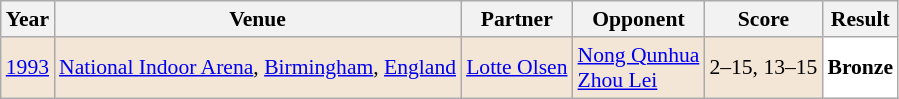<table class="sortable wikitable" style="font-size: 90%;">
<tr>
<th>Year</th>
<th>Venue</th>
<th>Partner</th>
<th>Opponent</th>
<th>Score</th>
<th>Result</th>
</tr>
<tr style="background:#F3E6D7">
<td align="center"><a href='#'>1993</a></td>
<td align="left"><a href='#'>National Indoor Arena</a>, <a href='#'>Birmingham</a>, <a href='#'>England</a></td>
<td align="left"> <a href='#'>Lotte Olsen</a></td>
<td align="left"> <a href='#'>Nong Qunhua</a><br> <a href='#'>Zhou Lei</a></td>
<td align="left">2–15, 13–15</td>
<td style="text-align:left; background: white"> <strong>Bronze</strong></td>
</tr>
</table>
